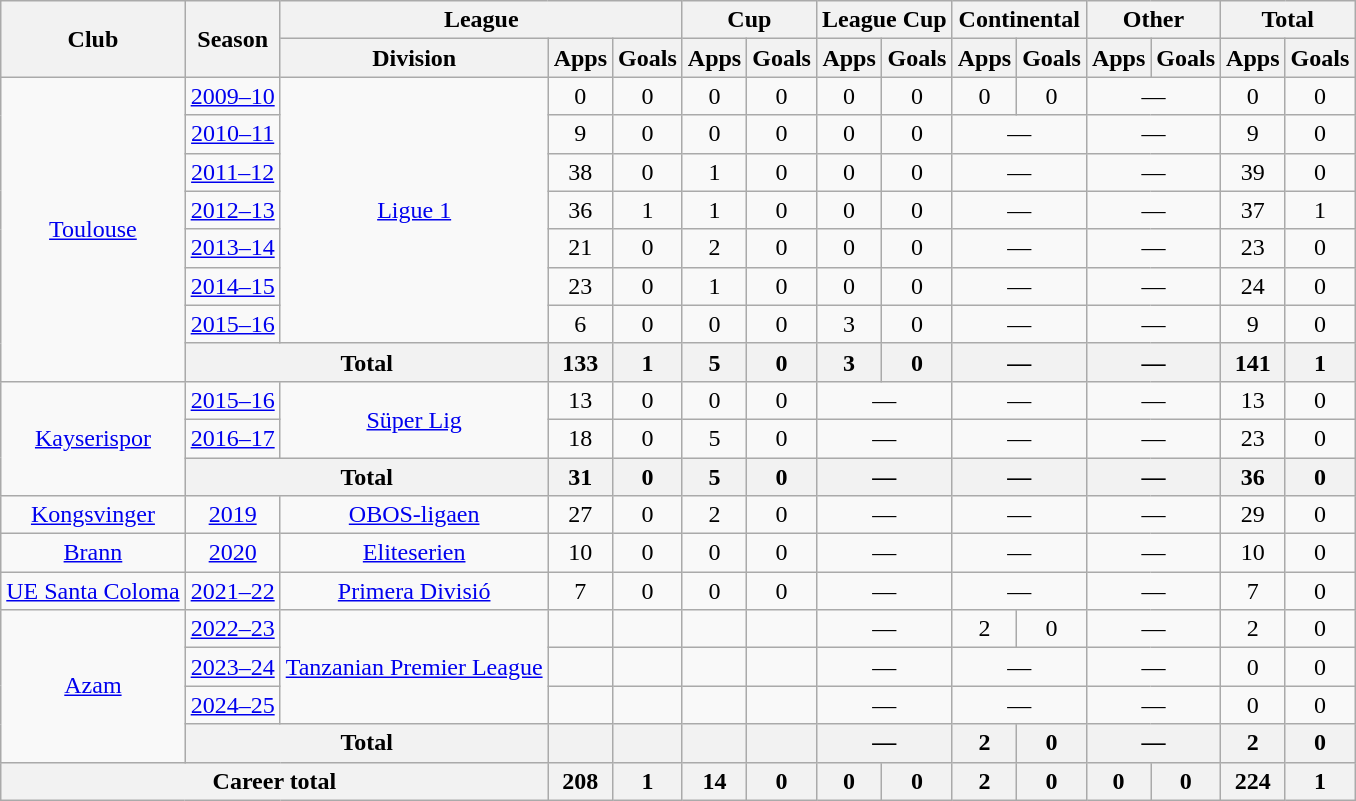<table class="wikitable" style="text-align:center">
<tr>
<th rowspan="2">Club</th>
<th rowspan="2">Season</th>
<th colspan="3">League</th>
<th colspan="2">Cup</th>
<th colspan="2">League Cup</th>
<th colspan="2">Continental</th>
<th colspan="2">Other</th>
<th colspan="2">Total</th>
</tr>
<tr>
<th>Division</th>
<th>Apps</th>
<th>Goals</th>
<th>Apps</th>
<th>Goals</th>
<th>Apps</th>
<th>Goals</th>
<th>Apps</th>
<th>Goals</th>
<th>Apps</th>
<th>Goals</th>
<th>Apps</th>
<th>Goals</th>
</tr>
<tr>
<td rowspan="8"><a href='#'>Toulouse</a></td>
<td><a href='#'>2009–10</a></td>
<td rowspan="7"><a href='#'>Ligue 1</a></td>
<td>0</td>
<td>0</td>
<td>0</td>
<td>0</td>
<td>0</td>
<td>0</td>
<td>0</td>
<td>0</td>
<td colspan="2">—</td>
<td>0</td>
<td>0</td>
</tr>
<tr>
<td><a href='#'>2010–11</a></td>
<td>9</td>
<td>0</td>
<td>0</td>
<td>0</td>
<td>0</td>
<td>0</td>
<td colspan="2">—</td>
<td colspan="2">—</td>
<td>9</td>
<td>0</td>
</tr>
<tr>
<td><a href='#'>2011–12</a></td>
<td>38</td>
<td>0</td>
<td>1</td>
<td>0</td>
<td>0</td>
<td>0</td>
<td colspan="2">—</td>
<td colspan="2">—</td>
<td>39</td>
<td>0</td>
</tr>
<tr>
<td><a href='#'>2012–13</a></td>
<td>36</td>
<td>1</td>
<td>1</td>
<td>0</td>
<td>0</td>
<td>0</td>
<td colspan="2">—</td>
<td colspan="2">—</td>
<td>37</td>
<td>1</td>
</tr>
<tr>
<td><a href='#'>2013–14</a></td>
<td>21</td>
<td>0</td>
<td>2</td>
<td>0</td>
<td>0</td>
<td>0</td>
<td colspan="2">—</td>
<td colspan="2">—</td>
<td>23</td>
<td>0</td>
</tr>
<tr>
<td><a href='#'>2014–15</a></td>
<td>23</td>
<td>0</td>
<td>1</td>
<td>0</td>
<td>0</td>
<td>0</td>
<td colspan="2">—</td>
<td colspan="2">—</td>
<td>24</td>
<td>0</td>
</tr>
<tr>
<td><a href='#'>2015–16</a></td>
<td>6</td>
<td>0</td>
<td>0</td>
<td>0</td>
<td>3</td>
<td>0</td>
<td colspan="2">—</td>
<td colspan="2">—</td>
<td>9</td>
<td>0</td>
</tr>
<tr>
<th colspan="2">Total</th>
<th>133</th>
<th>1</th>
<th>5</th>
<th>0</th>
<th>3</th>
<th>0</th>
<th colspan="2">—</th>
<th colspan="2">—</th>
<th>141</th>
<th>1</th>
</tr>
<tr>
<td rowspan="3"><a href='#'>Kayserispor</a></td>
<td><a href='#'>2015–16</a></td>
<td rowspan="2"><a href='#'>Süper Lig</a></td>
<td>13</td>
<td>0</td>
<td>0</td>
<td>0</td>
<td colspan="2">—</td>
<td colspan="2">—</td>
<td colspan="2">—</td>
<td>13</td>
<td>0</td>
</tr>
<tr>
<td><a href='#'>2016–17</a></td>
<td>18</td>
<td>0</td>
<td>5</td>
<td>0</td>
<td colspan="2">—</td>
<td colspan="2">—</td>
<td colspan="2">—</td>
<td>23</td>
<td>0</td>
</tr>
<tr>
<th colspan="2">Total</th>
<th>31</th>
<th>0</th>
<th>5</th>
<th>0</th>
<th colspan="2">—</th>
<th colspan="2">—</th>
<th colspan="2">—</th>
<th>36</th>
<th>0</th>
</tr>
<tr>
<td><a href='#'>Kongsvinger</a></td>
<td><a href='#'>2019</a></td>
<td><a href='#'>OBOS-ligaen</a></td>
<td>27</td>
<td>0</td>
<td>2</td>
<td>0</td>
<td colspan="2">—</td>
<td colspan="2">—</td>
<td colspan="2">—</td>
<td>29</td>
<td>0</td>
</tr>
<tr>
<td><a href='#'>Brann</a></td>
<td><a href='#'>2020</a></td>
<td><a href='#'>Eliteserien</a></td>
<td>10</td>
<td>0</td>
<td>0</td>
<td>0</td>
<td colspan="2">—</td>
<td colspan="2">—</td>
<td colspan="2">—</td>
<td>10</td>
<td>0</td>
</tr>
<tr>
<td><a href='#'>UE Santa Coloma</a></td>
<td><a href='#'>2021–22</a></td>
<td><a href='#'>Primera Divisió</a></td>
<td>7</td>
<td>0</td>
<td>0</td>
<td>0</td>
<td colspan="2">—</td>
<td colspan="2">—</td>
<td colspan="2">—</td>
<td>7</td>
<td>0</td>
</tr>
<tr>
<td rowspan="4"><a href='#'>Azam</a></td>
<td><a href='#'>2022–23</a></td>
<td rowspan="3"><a href='#'>Tanzanian Premier League</a></td>
<td></td>
<td></td>
<td></td>
<td></td>
<td colspan="2">—</td>
<td>2</td>
<td>0</td>
<td colspan="2">—</td>
<td>2</td>
<td>0</td>
</tr>
<tr>
<td><a href='#'>2023–24</a></td>
<td></td>
<td></td>
<td></td>
<td></td>
<td colspan="2">—</td>
<td colspan="2">—</td>
<td colspan="2">—</td>
<td>0</td>
<td>0</td>
</tr>
<tr>
<td><a href='#'>2024–25</a></td>
<td></td>
<td></td>
<td></td>
<td></td>
<td colspan="2">—</td>
<td colspan="2">—</td>
<td colspan="2">—</td>
<td>0</td>
<td>0</td>
</tr>
<tr>
<th colspan="2">Total</th>
<th></th>
<th></th>
<th></th>
<th></th>
<th colspan="2">—</th>
<th>2</th>
<th>0</th>
<th colspan="2">—</th>
<th>2</th>
<th>0</th>
</tr>
<tr>
<th colspan="3">Career total</th>
<th>208</th>
<th>1</th>
<th>14</th>
<th>0</th>
<th>0</th>
<th>0</th>
<th>2</th>
<th>0</th>
<th>0</th>
<th>0</th>
<th>224</th>
<th>1</th>
</tr>
</table>
